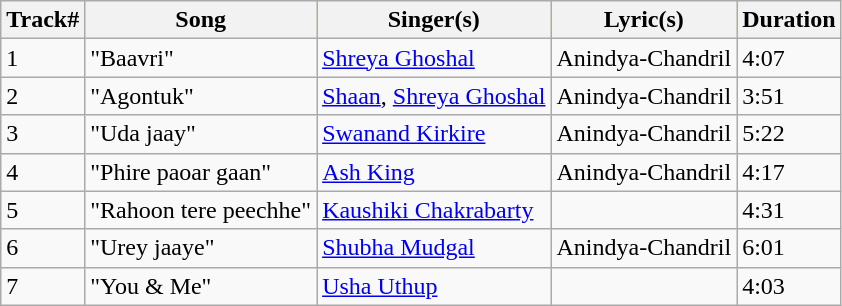<table class="wikitable">
<tr style="background:#ff9; text-align:center;">
<th>Track#</th>
<th>Song</th>
<th>Singer(s)</th>
<th>Lyric(s)</th>
<th>Duration</th>
</tr>
<tr>
<td>1</td>
<td>"Baavri"</td>
<td><a href='#'>Shreya Ghoshal</a></td>
<td>Anindya-Chandril</td>
<td>4:07</td>
</tr>
<tr>
<td>2</td>
<td>"Agontuk"</td>
<td><a href='#'>Shaan</a>, <a href='#'>Shreya Ghoshal</a></td>
<td>Anindya-Chandril</td>
<td>3:51</td>
</tr>
<tr>
<td>3</td>
<td>"Uda jaay"</td>
<td><a href='#'>Swanand Kirkire</a></td>
<td>Anindya-Chandril</td>
<td>5:22</td>
</tr>
<tr>
<td>4</td>
<td>"Phire paoar gaan"</td>
<td><a href='#'>Ash King</a></td>
<td>Anindya-Chandril</td>
<td>4:17</td>
</tr>
<tr>
<td>5</td>
<td>"Rahoon tere peechhe"</td>
<td><a href='#'>Kaushiki Chakrabarty</a></td>
<td></td>
<td>4:31</td>
</tr>
<tr>
<td>6</td>
<td>"Urey jaaye"</td>
<td><a href='#'>Shubha Mudgal</a></td>
<td>Anindya-Chandril</td>
<td>6:01</td>
</tr>
<tr>
<td>7</td>
<td>"You & Me"</td>
<td><a href='#'>Usha Uthup</a></td>
<td></td>
<td>4:03</td>
</tr>
</table>
